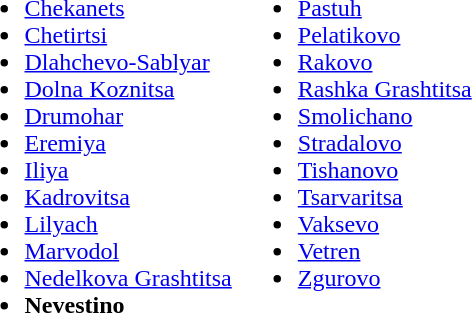<table>
<tr>
<td valign="top"><br><ul><li><a href='#'>Chekanets</a></li><li><a href='#'>Chetirtsi</a></li><li><a href='#'>Dlahchevo-Sablyar</a></li><li><a href='#'>Dolna Koznitsa</a></li><li><a href='#'>Drumohar</a></li><li><a href='#'>Eremiya</a></li><li><a href='#'>Iliya</a></li><li><a href='#'>Kadrovitsa</a></li><li><a href='#'>Lilyach</a></li><li><a href='#'>Marvodol</a></li><li><a href='#'>Nedelkova Grashtitsa</a></li><li><strong>Nevestino</strong></li></ul></td>
<td valign="top"><br><ul><li><a href='#'>Pastuh</a></li><li><a href='#'>Pelatikovo</a></li><li><a href='#'>Rakovo</a></li><li><a href='#'>Rashka Grashtitsa</a></li><li><a href='#'>Smolichano</a></li><li><a href='#'>Stradalovo</a></li><li><a href='#'>Tishanovo</a></li><li><a href='#'>Tsarvaritsa</a></li><li><a href='#'>Vaksevo</a></li><li><a href='#'>Vetren</a></li><li><a href='#'>Zgurovo</a></li></ul></td>
</tr>
</table>
